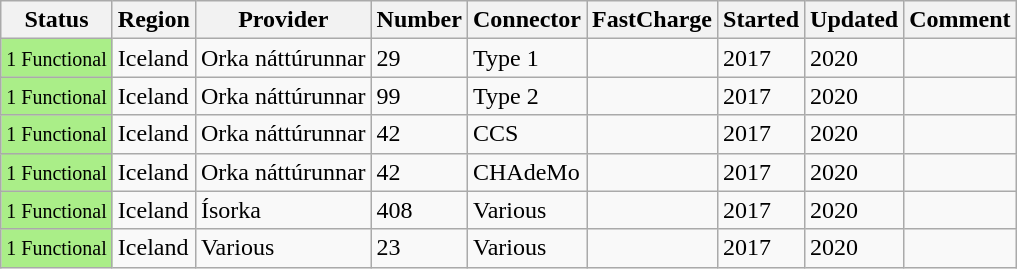<table class="wikitable sortable" style="clear:both;">
<tr>
<th>Status</th>
<th>Region</th>
<th>Provider</th>
<th>Number</th>
<th>Connector</th>
<th>FastCharge</th>
<th>Started</th>
<th>Updated</th>
<th>Comment</th>
</tr>
<tr>
<td style="background: #AE8"><small>1 Functional</small></td>
<td>Iceland</td>
<td>Orka náttúrunnar</td>
<td>29</td>
<td>Type 1</td>
<td></td>
<td>2017</td>
<td>2020</td>
<td></td>
</tr>
<tr>
<td style="background: #AE8"><small>1 Functional</small></td>
<td>Iceland</td>
<td>Orka náttúrunnar</td>
<td>99</td>
<td>Type 2</td>
<td></td>
<td>2017</td>
<td>2020</td>
<td></td>
</tr>
<tr>
<td style="background: #AE8"><small>1 Functional</small></td>
<td>Iceland</td>
<td>Orka náttúrunnar</td>
<td>42</td>
<td>CCS</td>
<td></td>
<td>2017</td>
<td>2020</td>
<td></td>
</tr>
<tr>
<td style="background: #AE8"><small>1 Functional</small></td>
<td>Iceland</td>
<td>Orka náttúrunnar</td>
<td>42</td>
<td>CHAdeMo</td>
<td></td>
<td>2017</td>
<td>2020</td>
<td></td>
</tr>
<tr>
<td style="background: #AE8"><small>1 Functional</small></td>
<td>Iceland</td>
<td>Ísorka</td>
<td>408</td>
<td>Various</td>
<td></td>
<td>2017</td>
<td>2020</td>
<td></td>
</tr>
<tr>
<td style="background: #AE8"><small>1 Functional</small></td>
<td>Iceland</td>
<td>Various</td>
<td>23</td>
<td>Various</td>
<td></td>
<td>2017</td>
<td>2020</td>
<td></td>
</tr>
</table>
